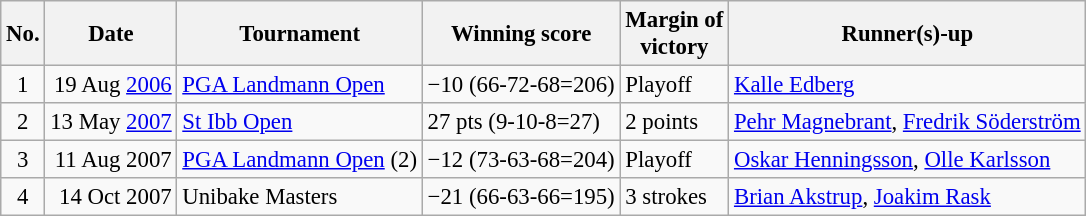<table class="wikitable" style="font-size:95%;">
<tr>
<th>No.</th>
<th>Date</th>
<th>Tournament</th>
<th>Winning score</th>
<th>Margin of<br>victory</th>
<th>Runner(s)-up</th>
</tr>
<tr>
<td align=center>1</td>
<td align=right>19 Aug <a href='#'>2006</a></td>
<td><a href='#'>PGA Landmann Open</a></td>
<td>−10 (66-72-68=206)</td>
<td>Playoff</td>
<td> <a href='#'>Kalle Edberg</a></td>
</tr>
<tr>
<td align=center>2</td>
<td align=right>13 May <a href='#'>2007</a></td>
<td><a href='#'>St Ibb Open</a></td>
<td>27 pts (9-10-8=27)</td>
<td>2 points</td>
<td> <a href='#'>Pehr Magnebrant</a>,  <a href='#'>Fredrik Söderström</a></td>
</tr>
<tr>
<td align=center>3</td>
<td align=right>11 Aug 2007</td>
<td><a href='#'>PGA Landmann Open</a> (2)</td>
<td>−12 (73-63-68=204)</td>
<td>Playoff</td>
<td> <a href='#'>Oskar Henningsson</a>,  <a href='#'>Olle Karlsson</a></td>
</tr>
<tr>
<td align=center>4</td>
<td align=right>14 Oct 2007</td>
<td>Unibake Masters</td>
<td>−21 (66-63-66=195)</td>
<td>3 strokes</td>
<td> <a href='#'>Brian Akstrup</a>,  <a href='#'>Joakim Rask</a></td>
</tr>
</table>
